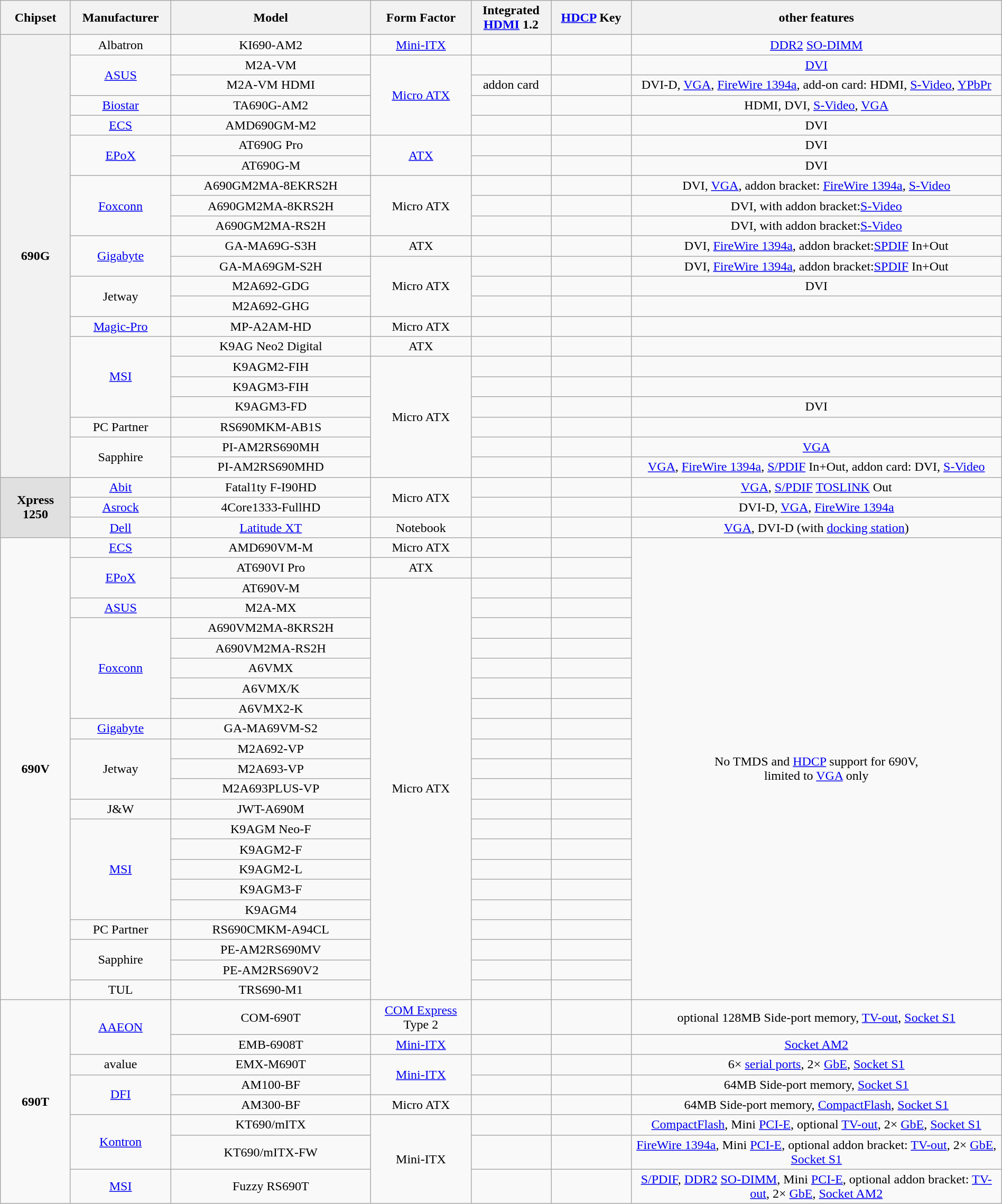<table class="wikitable" style="text-align:center; width:100%;">
<tr>
<th style="width: 7%">Chipset</th>
<th style="width: 10%">Manufacturer</th>
<th style="width: 20%">Model</th>
<th style="width: 10%">Form Factor</th>
<th style="width: 8%">Integrated<br><a href='#'>HDMI</a> 1.2</th>
<th style="width: 8%"><a href='#'>HDCP</a> Key</th>
<th style="width: 37%">other features</th>
</tr>
<tr>
<td rowspan="22" style="background:#f2f2f2;"><strong>690G</strong></td>
<td>Albatron</td>
<td>KI690-AM2</td>
<td><a href='#'>Mini-ITX</a></td>
<td></td>
<td></td>
<td><a href='#'>DDR2</a> <a href='#'>SO-DIMM</a></td>
</tr>
<tr>
<td rowspan="2"><a href='#'>ASUS</a></td>
<td>M2A-VM</td>
<td rowspan="4"><a href='#'>Micro ATX</a></td>
<td></td>
<td></td>
<td><a href='#'>DVI</a></td>
</tr>
<tr>
<td>M2A-VM HDMI</td>
<td> addon card</td>
<td></td>
<td>DVI-D, <a href='#'>VGA</a>, <a href='#'>FireWire 1394a</a>, add-on card: HDMI, <a href='#'>S-Video</a>, <a href='#'>YPbPr</a></td>
</tr>
<tr>
<td><a href='#'>Biostar</a></td>
<td>TA690G-AM2</td>
<td></td>
<td></td>
<td>HDMI, DVI, <a href='#'>S-Video</a>, <a href='#'>VGA</a></td>
</tr>
<tr>
<td><a href='#'>ECS</a></td>
<td>AMD690GM-M2</td>
<td></td>
<td></td>
<td>DVI</td>
</tr>
<tr>
<td rowspan="2"><a href='#'>EPoX</a></td>
<td>AT690G Pro</td>
<td rowspan="2"><a href='#'>ATX</a></td>
<td></td>
<td></td>
<td>DVI</td>
</tr>
<tr>
<td>AT690G-M</td>
<td></td>
<td></td>
<td>DVI</td>
</tr>
<tr>
<td rowspan="3"><a href='#'>Foxconn</a></td>
<td>A690GM2MA-8EKRS2H</td>
<td rowspan="3">Micro ATX</td>
<td></td>
<td></td>
<td>DVI, <a href='#'>VGA</a>, addon bracket: <a href='#'>FireWire 1394a</a>, <a href='#'>S-Video</a></td>
</tr>
<tr>
<td>A690GM2MA-8KRS2H</td>
<td></td>
<td></td>
<td>DVI, with addon bracket:<a href='#'>S-Video</a></td>
</tr>
<tr>
<td>A690GM2MA-RS2H</td>
<td></td>
<td></td>
<td>DVI, with addon bracket:<a href='#'>S-Video</a></td>
</tr>
<tr>
<td rowspan="2"><a href='#'>Gigabyte</a></td>
<td>GA-MA69G-S3H</td>
<td>ATX</td>
<td></td>
<td></td>
<td>DVI, <a href='#'>FireWire 1394a</a>, addon bracket:<a href='#'>SPDIF</a> In+Out</td>
</tr>
<tr>
<td>GA-MA69GM-S2H</td>
<td rowspan="3">Micro ATX</td>
<td></td>
<td></td>
<td>DVI, <a href='#'>FireWire 1394a</a>, addon bracket:<a href='#'>SPDIF</a> In+Out</td>
</tr>
<tr>
<td rowspan="2">Jetway</td>
<td>M2A692-GDG</td>
<td></td>
<td></td>
<td>DVI</td>
</tr>
<tr>
<td>M2A692-GHG</td>
<td></td>
<td></td>
<td></td>
</tr>
<tr>
<td><a href='#'>Magic-Pro</a></td>
<td>MP-A2AM-HD</td>
<td>Micro ATX</td>
<td></td>
<td></td>
<td></td>
</tr>
<tr>
<td rowspan="4"><a href='#'>MSI</a></td>
<td>K9AG Neo2 Digital</td>
<td style="text-align:center;">ATX</td>
<td></td>
<td></td>
<td></td>
</tr>
<tr>
<td>K9AGM2-FIH</td>
<td rowspan="6">Micro ATX</td>
<td></td>
<td></td>
<td></td>
</tr>
<tr>
<td>K9AGM3-FIH</td>
<td></td>
<td></td>
<td></td>
</tr>
<tr>
<td>K9AGM3-FD</td>
<td></td>
<td></td>
<td>DVI</td>
</tr>
<tr>
<td>PC Partner</td>
<td>RS690MKM-AB1S</td>
<td></td>
<td></td>
<td></td>
</tr>
<tr>
<td rowspan="2">Sapphire</td>
<td>PI-AM2RS690MH</td>
<td></td>
<td></td>
<td><a href='#'>VGA</a></td>
</tr>
<tr>
<td>PI-AM2RS690MHD</td>
<td></td>
<td></td>
<td><a href='#'>VGA</a>, <a href='#'>FireWire 1394a</a>, <a href='#'>S/PDIF</a> In+Out, addon card: DVI, <a href='#'>S-Video</a></td>
</tr>
<tr>
<td style="background:#e0e0e0;" rowspan="3"><strong>Xpress<br>1250</strong></td>
<td><a href='#'>Abit</a></td>
<td>Fatal1ty F-I90HD</td>
<td rowspan="2">Micro ATX</td>
<td></td>
<td></td>
<td><a href='#'>VGA</a>, <a href='#'>S/PDIF</a> <a href='#'>TOSLINK</a> Out</td>
</tr>
<tr>
<td><a href='#'>Asrock</a></td>
<td>4Core1333-FullHD</td>
<td></td>
<td></td>
<td>DVI-D, <a href='#'>VGA</a>, <a href='#'>FireWire 1394a</a></td>
</tr>
<tr>
<td><a href='#'>Dell</a></td>
<td><a href='#'>Latitude XT</a></td>
<td>Notebook</td>
<td></td>
<td></td>
<td><a href='#'>VGA</a>, DVI-D (with <a href='#'>docking station</a>)</td>
</tr>
<tr>
<td rowspan="23"><strong>690V</strong></td>
<td><a href='#'>ECS</a></td>
<td>AMD690VM-M</td>
<td>Micro ATX</td>
<td></td>
<td></td>
<td rowspan="23">No TMDS and <a href='#'>HDCP</a> support for 690V, <br>limited to <a href='#'>VGA</a> only</td>
</tr>
<tr>
<td rowspan="2"><a href='#'>EPoX</a></td>
<td>AT690VI Pro</td>
<td>ATX</td>
<td></td>
<td></td>
</tr>
<tr>
<td>AT690V-M</td>
<td rowspan="21">Micro ATX</td>
<td></td>
<td></td>
</tr>
<tr>
<td><a href='#'>ASUS</a></td>
<td>M2A-MX</td>
<td></td>
<td></td>
</tr>
<tr>
<td rowspan="5"><a href='#'>Foxconn</a></td>
<td>A690VM2MA-8KRS2H</td>
<td></td>
<td></td>
</tr>
<tr>
<td>A690VM2MA-RS2H</td>
<td></td>
<td></td>
</tr>
<tr>
<td>A6VMX</td>
<td></td>
<td></td>
</tr>
<tr>
<td>A6VMX/K</td>
<td></td>
<td></td>
</tr>
<tr>
<td>A6VMX2-K</td>
<td></td>
<td></td>
</tr>
<tr>
<td><a href='#'>Gigabyte</a></td>
<td>GA-MA69VM-S2</td>
<td></td>
<td></td>
</tr>
<tr>
<td rowspan="3">Jetway</td>
<td>M2A692-VP</td>
<td></td>
<td></td>
</tr>
<tr>
<td>M2A693-VP</td>
<td></td>
<td></td>
</tr>
<tr>
<td>M2A693PLUS-VP</td>
<td></td>
<td></td>
</tr>
<tr>
<td>J&W</td>
<td>JWT-A690M</td>
<td></td>
<td></td>
</tr>
<tr>
<td rowspan="5"><a href='#'>MSI</a></td>
<td>K9AGM Neo-F</td>
<td></td>
<td></td>
</tr>
<tr>
<td>K9AGM2-F</td>
<td></td>
<td></td>
</tr>
<tr>
<td>K9AGM2-L</td>
<td></td>
<td></td>
</tr>
<tr>
<td>K9AGM3-F</td>
<td></td>
<td></td>
</tr>
<tr>
<td>K9AGM4</td>
<td></td>
<td></td>
</tr>
<tr>
<td>PC Partner</td>
<td>RS690CMKM-A94CL</td>
<td></td>
<td></td>
</tr>
<tr>
<td rowspan="2">Sapphire</td>
<td>PE-AM2RS690MV</td>
<td></td>
<td></td>
</tr>
<tr>
<td>PE-AM2RS690V2</td>
<td></td>
<td></td>
</tr>
<tr>
<td>TUL</td>
<td>TRS690-M1</td>
<td></td>
<td></td>
</tr>
<tr>
<td rowspan="8"><strong>690T</strong></td>
<td rowspan="2"><a href='#'>AAEON</a></td>
<td>COM-690T</td>
<td><a href='#'>COM Express</a> Type 2</td>
<td></td>
<td></td>
<td>optional 128MB Side-port memory, <a href='#'>TV-out</a>, <a href='#'>Socket S1</a></td>
</tr>
<tr>
<td>EMB-6908T</td>
<td><a href='#'>Mini-ITX</a></td>
<td></td>
<td></td>
<td><a href='#'>Socket AM2</a></td>
</tr>
<tr>
<td>avalue</td>
<td>EMX-M690T</td>
<td rowspan="2"><a href='#'>Mini-ITX</a></td>
<td></td>
<td></td>
<td>6× <a href='#'>serial ports</a>, 2× <a href='#'>GbE</a>, <a href='#'>Socket S1</a></td>
</tr>
<tr>
<td rowspan="2"><a href='#'>DFI</a></td>
<td>AM100-BF</td>
<td></td>
<td></td>
<td>64MB Side-port memory, <a href='#'>Socket S1</a></td>
</tr>
<tr>
<td>AM300-BF</td>
<td>Micro ATX</td>
<td></td>
<td></td>
<td>64MB Side-port memory, <a href='#'>CompactFlash</a>, <a href='#'>Socket S1</a></td>
</tr>
<tr>
<td rowspan="2"><a href='#'>Kontron</a></td>
<td>KT690/mITX</td>
<td rowspan="3">Mini-ITX</td>
<td></td>
<td></td>
<td><a href='#'>CompactFlash</a>, Mini <a href='#'>PCI-E</a>, optional <a href='#'>TV-out</a>, 2× <a href='#'>GbE</a>, <a href='#'>Socket S1</a></td>
</tr>
<tr>
<td>KT690/mITX-FW</td>
<td></td>
<td></td>
<td><a href='#'>FireWire 1394a</a>, Mini <a href='#'>PCI-E</a>, optional addon bracket: <a href='#'>TV-out</a>, 2× <a href='#'>GbE</a>, <a href='#'>Socket S1</a></td>
</tr>
<tr>
<td><a href='#'>MSI</a></td>
<td>Fuzzy RS690T</td>
<td></td>
<td></td>
<td><a href='#'>S/PDIF</a>, <a href='#'>DDR2</a> <a href='#'>SO-DIMM</a>, Mini <a href='#'>PCI-E</a>, optional addon bracket: <a href='#'>TV-out</a>, 2× <a href='#'>GbE</a>, <a href='#'>Socket AM2</a></td>
</tr>
</table>
